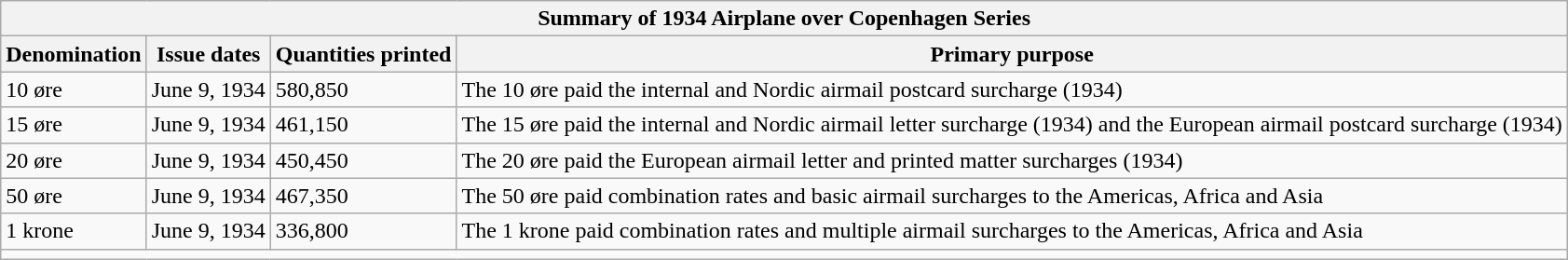<table class="wikitable" border="1">
<tr>
<th colspan="4">Summary of 1934 Airplane over Copenhagen Series</th>
</tr>
<tr>
<th>Denomination</th>
<th>Issue dates</th>
<th>Quantities printed</th>
<th>Primary purpose</th>
</tr>
<tr>
<td>10 øre</td>
<td>June 9, 1934</td>
<td>580,850</td>
<td>The 10 øre paid the internal and Nordic airmail postcard surcharge (1934)</td>
</tr>
<tr>
<td>15 øre</td>
<td>June 9, 1934</td>
<td>461,150</td>
<td>The 15 øre paid the internal and Nordic airmail letter surcharge (1934) and the European airmail postcard surcharge (1934)</td>
</tr>
<tr>
<td>20 øre</td>
<td>June 9, 1934</td>
<td>450,450</td>
<td>The 20 øre paid the European airmail letter and printed matter surcharges (1934)</td>
</tr>
<tr>
<td>50 øre</td>
<td>June 9, 1934</td>
<td>467,350</td>
<td>The 50 øre paid combination rates and basic airmail surcharges to the Americas, Africa and Asia</td>
</tr>
<tr>
<td>1 krone</td>
<td>June 9, 1934</td>
<td>336,800</td>
<td>The 1 krone paid combination rates and multiple airmail surcharges to the Americas, Africa and Asia</td>
</tr>
<tr>
<td colspan="4"></td>
</tr>
</table>
